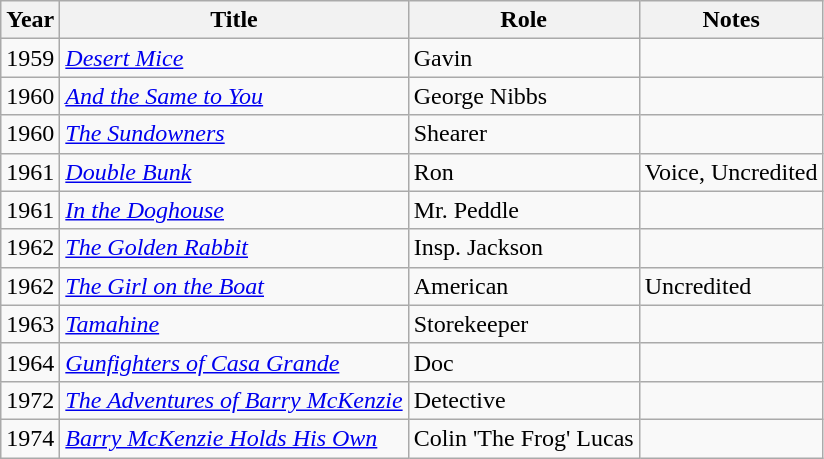<table class="wikitable">
<tr>
<th>Year</th>
<th>Title</th>
<th>Role</th>
<th>Notes</th>
</tr>
<tr>
<td>1959</td>
<td><em><a href='#'>Desert Mice</a></em></td>
<td>Gavin</td>
<td></td>
</tr>
<tr>
<td>1960</td>
<td><em><a href='#'>And the Same to You</a></em></td>
<td>George Nibbs</td>
<td></td>
</tr>
<tr>
<td>1960</td>
<td><em><a href='#'>The Sundowners</a></em></td>
<td>Shearer</td>
<td></td>
</tr>
<tr>
<td>1961</td>
<td><em><a href='#'>Double Bunk</a></em></td>
<td>Ron</td>
<td>Voice, Uncredited</td>
</tr>
<tr>
<td>1961</td>
<td><em><a href='#'>In the Doghouse</a></em></td>
<td>Mr. Peddle</td>
<td></td>
</tr>
<tr>
<td>1962</td>
<td><em><a href='#'>The Golden Rabbit</a></em></td>
<td>Insp. Jackson</td>
<td></td>
</tr>
<tr>
<td>1962</td>
<td><em><a href='#'>The Girl on the Boat</a></em></td>
<td>American</td>
<td>Uncredited</td>
</tr>
<tr>
<td>1963</td>
<td><em><a href='#'>Tamahine</a></em></td>
<td>Storekeeper</td>
<td></td>
</tr>
<tr>
<td>1964</td>
<td><em><a href='#'>Gunfighters of Casa Grande</a></em></td>
<td>Doc</td>
<td></td>
</tr>
<tr>
<td>1972</td>
<td><em><a href='#'>The Adventures of Barry McKenzie</a></em></td>
<td>Detective</td>
<td></td>
</tr>
<tr>
<td>1974</td>
<td><em><a href='#'>Barry McKenzie Holds His Own</a></em></td>
<td>Colin 'The Frog' Lucas</td>
<td></td>
</tr>
</table>
